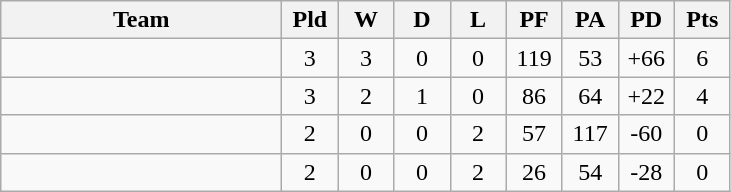<table class=wikitable style="text-align:center">
<tr>
<th width=180>Team</th>
<th width=30>Pld</th>
<th width=30>W</th>
<th width=30>D</th>
<th width=30>L</th>
<th width=30>PF</th>
<th width=30>PA</th>
<th width=30>PD</th>
<th width=30>Pts</th>
</tr>
<tr>
<td style="text-align:left"></td>
<td>3</td>
<td>3</td>
<td>0</td>
<td>0</td>
<td>119</td>
<td>53</td>
<td>+66</td>
<td>6</td>
</tr>
<tr>
<td style="text-align:left"></td>
<td>3</td>
<td>2</td>
<td>1</td>
<td>0</td>
<td>86</td>
<td>64</td>
<td>+22</td>
<td>4</td>
</tr>
<tr>
<td style="text-align:left"></td>
<td>2</td>
<td>0</td>
<td>0</td>
<td>2</td>
<td>57</td>
<td>117</td>
<td>-60</td>
<td>0</td>
</tr>
<tr>
<td style="text-align:left"></td>
<td>2</td>
<td>0</td>
<td>0</td>
<td>2</td>
<td>26</td>
<td>54</td>
<td>-28</td>
<td>0</td>
</tr>
</table>
